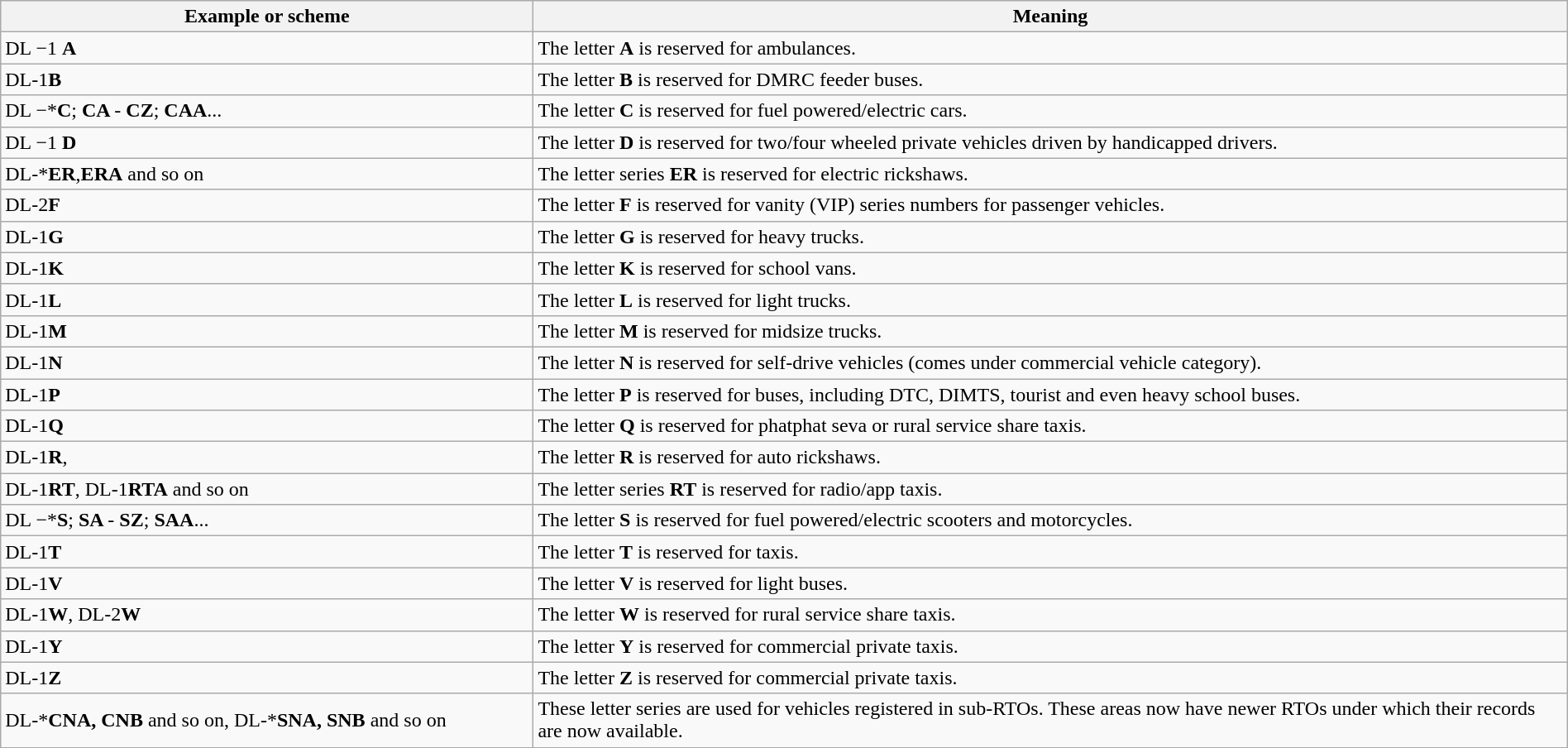<table class="wikitable" style="width:100%;" border="1" cellspacing="0" cellpadding="3">
<tr>
<th scope="col" style="width:34%">Example or scheme</th>
<th scope="col" style="width:66%">Meaning</th>
</tr>
<tr>
<td>DL −1 <strong>A</strong></td>
<td>The letter <strong>A</strong> is reserved for ambulances.</td>
</tr>
<tr>
<td>DL-1<strong>B</strong></td>
<td>The letter <strong>B</strong> is reserved for DMRC feeder buses.</td>
</tr>
<tr>
<td>DL −*<strong>C</strong>; <strong>CA </strong> - <strong>CZ</strong>; <strong>CAA</strong>...</td>
<td>The letter <strong>C</strong> is reserved for fuel powered/electric cars.</td>
</tr>
<tr>
<td>DL −1 <strong>D</strong></td>
<td>The letter <strong>D</strong> is reserved for two/four wheeled private vehicles driven by handicapped drivers.</td>
</tr>
<tr>
<td>DL-*<strong>ER</strong>,<strong>ERA</strong> and so on</td>
<td>The letter series <strong>ER</strong> is reserved for electric rickshaws.</td>
</tr>
<tr>
<td>DL-2<strong>F</strong></td>
<td>The letter <strong>F</strong> is reserved for vanity (VIP) series numbers for passenger vehicles.</td>
</tr>
<tr>
<td>DL-1<strong>G</strong></td>
<td>The letter <strong>G</strong> is reserved for heavy trucks.</td>
</tr>
<tr>
<td>DL-1<strong>K</strong></td>
<td>The letter <strong>K</strong> is reserved for school vans.</td>
</tr>
<tr>
<td>DL-1<strong>L</strong></td>
<td>The letter <strong>L</strong> is reserved for light trucks.</td>
</tr>
<tr>
<td>DL-1<strong>M</strong></td>
<td>The letter <strong>M</strong> is reserved for midsize trucks.</td>
</tr>
<tr>
<td>DL-1<strong>N</strong></td>
<td>The letter <strong>N</strong> is reserved for self-drive vehicles (comes under commercial vehicle category).</td>
</tr>
<tr>
<td>DL-1<strong>P</strong></td>
<td>The letter <strong>P</strong> is reserved for buses, including DTC, DIMTS, tourist and even heavy school buses.</td>
</tr>
<tr>
<td>DL-1<strong>Q</strong></td>
<td>The letter <strong>Q</strong> is reserved for phatphat seva or rural service share taxis.</td>
</tr>
<tr>
<td>DL-1<strong>R</strong>,</td>
<td>The letter <strong>R</strong> is reserved for auto rickshaws.</td>
</tr>
<tr>
<td>DL-1<strong>RT</strong>, DL-1<strong>RTA</strong> and so on</td>
<td>The letter series <strong>RT</strong> is reserved for radio/app taxis.</td>
</tr>
<tr>
<td>DL −*<strong>S</strong>; <strong>SA </strong> - <strong>SZ</strong>; <strong>SAA</strong>...</td>
<td>The letter <strong>S</strong> is reserved for fuel powered/electric scooters and motorcycles.</td>
</tr>
<tr>
<td>DL-1<strong>T</strong></td>
<td>The letter <strong>T</strong> is reserved for taxis.</td>
</tr>
<tr>
<td>DL-1<strong>V</strong></td>
<td>The letter <strong>V</strong> is reserved for light buses.</td>
</tr>
<tr>
<td>DL-1<strong>W</strong>, DL-2<strong>W</strong></td>
<td>The letter <strong>W</strong> is reserved for rural service share taxis.</td>
</tr>
<tr>
<td>DL-1<strong>Y</strong></td>
<td>The letter <strong>Y</strong> is reserved for commercial private taxis.</td>
</tr>
<tr>
<td>DL-1<strong>Z</strong></td>
<td>The letter <strong>Z</strong> is reserved for commercial private taxis.</td>
</tr>
<tr>
<td>DL-*<strong>CNA, CNB</strong> and so on, DL-*<strong>SNA, SNB</strong> and so on</td>
<td>These letter series are used for vehicles registered in sub-RTOs. These areas now have newer RTOs under which their records are now available.</td>
</tr>
<tr>
</tr>
</table>
